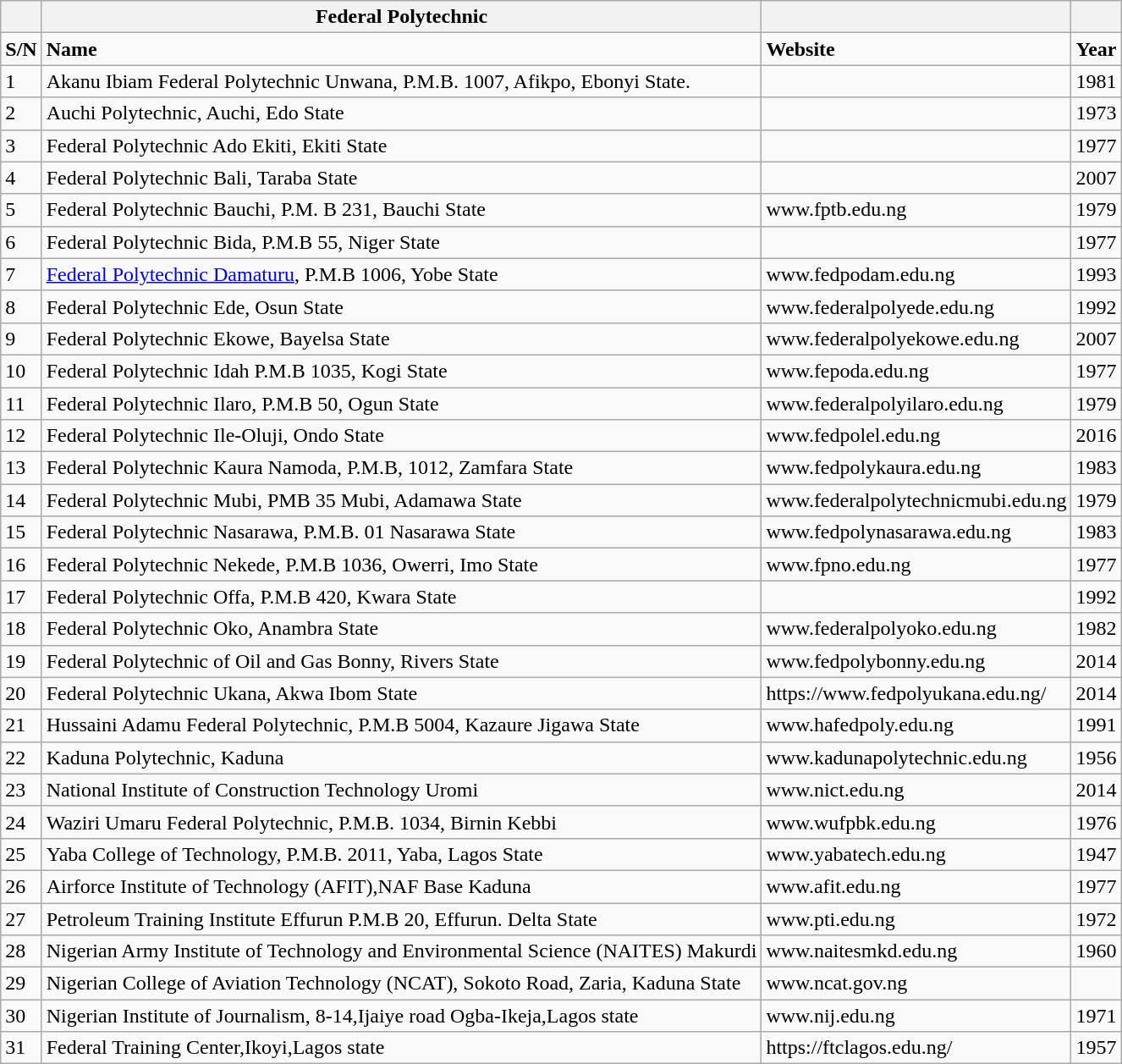<table class="wikitable sortable">
<tr>
<th></th>
<th>Federal Polytechnic</th>
<th></th>
<th></th>
</tr>
<tr>
<td><strong>S/N</strong></td>
<td><strong>Name</strong></td>
<td><strong>Website</strong></td>
<td><strong>Year</strong></td>
</tr>
<tr>
<td>1</td>
<td>Akanu Ibiam Federal Polytechnic Unwana, P.M.B. 1007, Afikpo, Ebonyi State.</td>
<td></td>
<td>1981</td>
</tr>
<tr>
<td>2</td>
<td>Auchi Polytechnic, Auchi, Edo State</td>
<td></td>
<td>1973</td>
</tr>
<tr>
<td>3</td>
<td>Federal Polytechnic Ado Ekiti, Ekiti State</td>
<td></td>
<td>1977</td>
</tr>
<tr>
<td>4</td>
<td>Federal Polytechnic Bali, Taraba State</td>
<td></td>
<td>2007</td>
</tr>
<tr>
<td>5</td>
<td>Federal Polytechnic Bauchi, P.M. B 231, Bauchi State</td>
<td>www.fptb.edu.ng</td>
<td>1979</td>
</tr>
<tr>
<td>6</td>
<td>Federal Polytechnic Bida, P.M.B 55, Niger State</td>
<td></td>
<td>1977</td>
</tr>
<tr>
<td>7</td>
<td><a href='#'>Federal Polytechnic Damaturu</a>, P.M.B 1006, Yobe State</td>
<td>www.fedpodam.edu.ng</td>
<td>1993</td>
</tr>
<tr>
<td>8</td>
<td>Federal Polytechnic Ede, Osun State</td>
<td>www.federalpolyede.edu.ng</td>
<td>1992</td>
</tr>
<tr>
<td>9</td>
<td>Federal Polytechnic Ekowe, Bayelsa State</td>
<td>www.federalpolyekowe.edu.ng</td>
<td>2007</td>
</tr>
<tr>
<td>10</td>
<td>Federal Polytechnic Idah P.M.B 1035, Kogi State</td>
<td>www.fepoda.edu.ng</td>
<td>1977</td>
</tr>
<tr>
<td>11</td>
<td>Federal Polytechnic Ilaro, P.M.B 50, Ogun State</td>
<td>www.federalpolyilaro.edu.ng</td>
<td>1979</td>
</tr>
<tr>
<td>12</td>
<td>Federal Polytechnic Ile-Oluji, Ondo State</td>
<td>www.fedpolel.edu.ng</td>
<td>2016</td>
</tr>
<tr>
<td>13</td>
<td>Federal Polytechnic Kaura Namoda, P.M.B, 1012, Zamfara State</td>
<td>www.fedpolykaura.edu.ng</td>
<td>1983</td>
</tr>
<tr>
<td>14</td>
<td>Federal Polytechnic Mubi, PMB 35 Mubi, Adamawa State</td>
<td>www.federalpolytechnicmubi.edu.ng</td>
<td>1979</td>
</tr>
<tr>
<td>15</td>
<td>Federal Polytechnic Nasarawa, P.M.B. 01 Nasarawa State</td>
<td>www.fedpolynasarawa.edu.ng</td>
<td>1983</td>
</tr>
<tr>
<td>16</td>
<td>Federal Polytechnic Nekede, P.M.B 1036, Owerri, Imo State</td>
<td>www.fpno.edu.ng</td>
<td>1977</td>
</tr>
<tr>
<td>17</td>
<td>Federal Polytechnic Offa, P.M.B 420, Kwara State</td>
<td></td>
<td>1992</td>
</tr>
<tr>
<td>18</td>
<td>Federal Polytechnic Oko, Anambra State</td>
<td>www.federalpolyoko.edu.ng</td>
<td>1982</td>
</tr>
<tr>
<td>19</td>
<td>Federal Polytechnic of Oil and Gas Bonny, Rivers State</td>
<td>www.fedpolybonny.edu.ng</td>
<td>2014</td>
</tr>
<tr>
<td>20</td>
<td>Federal Polytechnic Ukana, Akwa Ibom State</td>
<td>https://www.fedpolyukana.edu.ng/</td>
<td>2014</td>
</tr>
<tr>
<td>21</td>
<td>Hussaini Adamu Federal Polytechnic, P.M.B 5004, Kazaure Jigawa State</td>
<td>www.hafedpoly.edu.ng</td>
<td>1991</td>
</tr>
<tr>
<td>22</td>
<td>Kaduna Polytechnic, Kaduna</td>
<td>www.kadunapolytechnic.edu.ng</td>
<td>1956</td>
</tr>
<tr>
<td>23</td>
<td>National Institute of Construction Technology Uromi</td>
<td>www.nict.edu.ng</td>
<td>2014</td>
</tr>
<tr>
<td>24</td>
<td>Waziri Umaru Federal Polytechnic, P.M.B. 1034, Birnin Kebbi</td>
<td>www.wufpbk.edu.ng</td>
<td>1976</td>
</tr>
<tr>
<td>25</td>
<td>Yaba College of Technology, P.M.B. 2011, Yaba, Lagos State</td>
<td>www.yabatech.edu.ng</td>
<td>1947</td>
</tr>
<tr>
<td>26</td>
<td>Airforce Institute of Technology (AFIT),NAF Base Kaduna</td>
<td>www.afit.edu.ng</td>
<td>1977</td>
</tr>
<tr>
<td>27</td>
<td>Petroleum Training Institute Effurun P.M.B 20, Effurun. Delta State</td>
<td>www.pti.edu.ng</td>
<td>1972</td>
</tr>
<tr>
<td>28</td>
<td>Nigerian Army Institute of Technology and Environmental Science (NAITES) Makurdi</td>
<td>www.naitesmkd.edu.ng</td>
<td>1960</td>
</tr>
<tr>
<td>29</td>
<td>Nigerian College of Aviation Technology (NCAT), Sokoto Road, Zaria, Kaduna State</td>
<td>www.ncat.gov.ng</td>
<td></td>
</tr>
<tr>
<td>30</td>
<td>Nigerian Institute of Journalism, 8-14,Ijaiye road Ogba-Ikeja,Lagos state</td>
<td>www.nij.edu.ng</td>
<td>1971</td>
</tr>
<tr>
<td>31</td>
<td>Federal Training Center,Ikoyi,Lagos state</td>
<td>https://ftclagos.edu.ng/</td>
<td>1957</td>
</tr>
</table>
